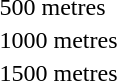<table>
<tr>
<td>500 metres <br></td>
<td></td>
<td></td>
<td></td>
</tr>
<tr>
<td>1000 metres <br></td>
<td></td>
<td></td>
<td></td>
</tr>
<tr>
<td>1500 metres <br></td>
<td></td>
<td></td>
<td></td>
</tr>
</table>
